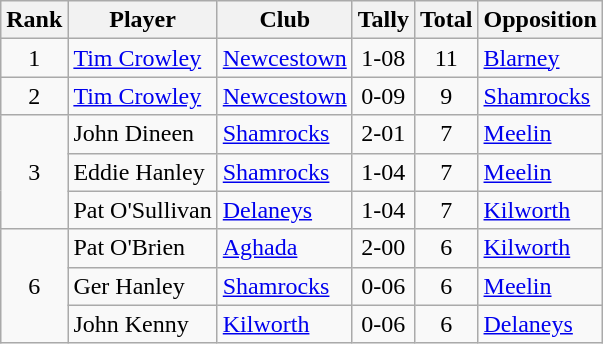<table class="wikitable">
<tr>
<th>Rank</th>
<th>Player</th>
<th>Club</th>
<th>Tally</th>
<th>Total</th>
<th>Opposition</th>
</tr>
<tr>
<td rowspan="1" style="text-align:center;">1</td>
<td><a href='#'>Tim Crowley</a></td>
<td><a href='#'>Newcestown</a></td>
<td align=center>1-08</td>
<td align=center>11</td>
<td><a href='#'>Blarney</a></td>
</tr>
<tr>
<td rowspan="1" style="text-align:center;">2</td>
<td><a href='#'>Tim Crowley</a></td>
<td><a href='#'>Newcestown</a></td>
<td align=center>0-09</td>
<td align=center>9</td>
<td><a href='#'>Shamrocks</a></td>
</tr>
<tr>
<td rowspan="3" style="text-align:center;">3</td>
<td>John Dineen</td>
<td><a href='#'>Shamrocks</a></td>
<td align=center>2-01</td>
<td align=center>7</td>
<td><a href='#'>Meelin</a></td>
</tr>
<tr>
<td>Eddie Hanley</td>
<td><a href='#'>Shamrocks</a></td>
<td align=center>1-04</td>
<td align=center>7</td>
<td><a href='#'>Meelin</a></td>
</tr>
<tr>
<td>Pat O'Sullivan</td>
<td><a href='#'>Delaneys</a></td>
<td align=center>1-04</td>
<td align=center>7</td>
<td><a href='#'>Kilworth</a></td>
</tr>
<tr>
<td rowspan="3" style="text-align:center;">6</td>
<td>Pat O'Brien</td>
<td><a href='#'>Aghada</a></td>
<td align=center>2-00</td>
<td align=center>6</td>
<td><a href='#'>Kilworth</a></td>
</tr>
<tr>
<td>Ger Hanley</td>
<td><a href='#'>Shamrocks</a></td>
<td align=center>0-06</td>
<td align=center>6</td>
<td><a href='#'>Meelin</a></td>
</tr>
<tr>
<td>John Kenny</td>
<td><a href='#'>Kilworth</a></td>
<td align=center>0-06</td>
<td align=center>6</td>
<td><a href='#'>Delaneys</a></td>
</tr>
</table>
